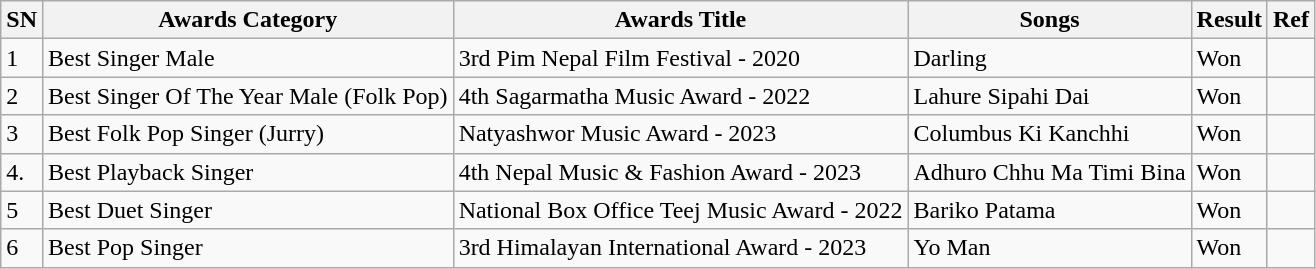<table role="presentation" class="wikitable mw-collapsible mw-collapsed">
<tr>
<th>SN</th>
<th>Awards Category</th>
<th>Awards Title</th>
<th>Songs</th>
<th>Result</th>
<th>Ref</th>
</tr>
<tr>
<td>1</td>
<td>Best Singer Male</td>
<td>3rd Pim Nepal Film Festival - 2020</td>
<td>Darling</td>
<td>Won</td>
<td></td>
</tr>
<tr>
<td>2</td>
<td>Best Singer Of The Year Male (Folk Pop)</td>
<td>4th Sagarmatha Music Award - 2022</td>
<td>Lahure Sipahi Dai</td>
<td>Won</td>
<td></td>
</tr>
<tr>
<td>3</td>
<td>Best Folk Pop Singer (Jurry)</td>
<td>Natyashwor Music Award - 2023</td>
<td>Columbus Ki Kanchhi</td>
<td>Won</td>
<td></td>
</tr>
<tr>
<td>4.</td>
<td>Best Playback Singer</td>
<td>4th Nepal Music & Fashion Award - 2023</td>
<td>Adhuro Chhu Ma Timi Bina</td>
<td>Won</td>
<td></td>
</tr>
<tr>
<td>5</td>
<td>Best Duet Singer</td>
<td>National Box Office Teej Music Award - 2022</td>
<td>Bariko Patama</td>
<td>Won</td>
<td></td>
</tr>
<tr>
<td>6</td>
<td>Best Pop Singer</td>
<td>3rd  Himalayan International Award - 2023</td>
<td>Yo Man</td>
<td>Won</td>
<td></td>
</tr>
</table>
